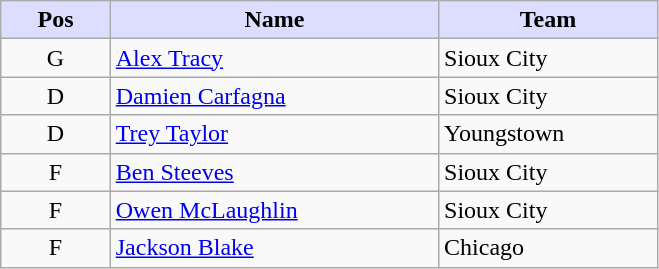<table class="wikitable">
<tr>
<th style="background:#ddf; width:10%;">Pos</th>
<th style="background:#ddf; width:30%;">Name</th>
<th style="background:#ddf; width:20%;">Team</th>
</tr>
<tr>
<td style="text-align:center">G</td>
<td><a href='#'>Alex Tracy</a></td>
<td>Sioux City</td>
</tr>
<tr>
<td style="text-align:center">D</td>
<td><a href='#'>Damien Carfagna</a></td>
<td>Sioux City</td>
</tr>
<tr>
<td style="text-align:center">D</td>
<td><a href='#'>Trey Taylor</a></td>
<td>Youngstown</td>
</tr>
<tr>
<td style="text-align:center">F</td>
<td><a href='#'>Ben Steeves</a></td>
<td>Sioux City</td>
</tr>
<tr>
<td style="text-align:center">F</td>
<td><a href='#'>Owen McLaughlin</a></td>
<td>Sioux City</td>
</tr>
<tr>
<td style="text-align:center">F</td>
<td><a href='#'>Jackson Blake</a></td>
<td>Chicago</td>
</tr>
</table>
